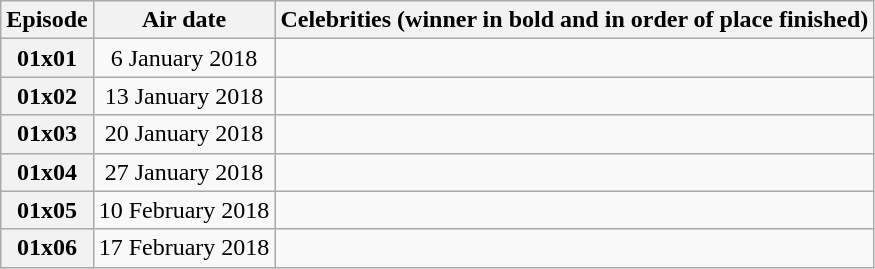<table class="wikitable plainrowheaders" style="text-align:center;">
<tr>
<th>Episode</th>
<th>Air date</th>
<th>Celebrities (winner in <strong>bold</strong> and in order of place finished)</th>
</tr>
<tr>
<th scope="row">01x01</th>
<td>6 January 2018</td>
<td></td>
</tr>
<tr>
<th scope="row">01x02</th>
<td>13 January 2018</td>
<td></td>
</tr>
<tr>
<th scope="row">01x03</th>
<td>20 January 2018</td>
<td></td>
</tr>
<tr>
<th scope="row">01x04</th>
<td>27 January 2018</td>
<td></td>
</tr>
<tr>
<th scope="row">01x05</th>
<td>10 February 2018</td>
<td></td>
</tr>
<tr>
<th scope="row">01x06</th>
<td>17 February 2018</td>
<td></td>
</tr>
</table>
